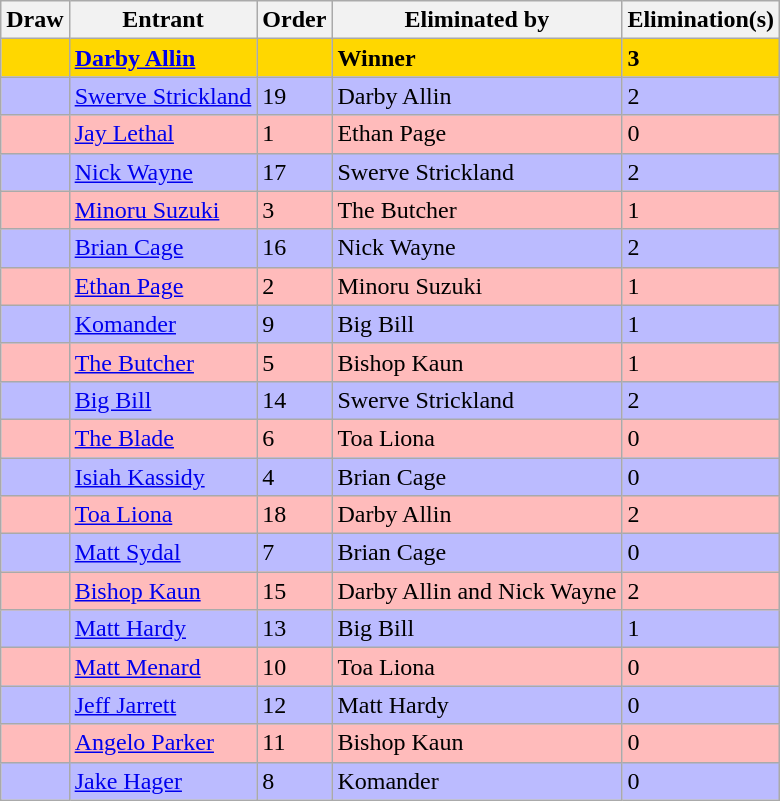<table class="wikitable sortable">
<tr>
<th>Draw</th>
<th>Entrant</th>
<th>Order</th>
<th>Eliminated by</th>
<th>Elimination(s)</th>
</tr>
<tr style="background: gold">
<td><strong></strong></td>
<td><strong><a href='#'>Darby Allin</a></strong></td>
<td><strong></strong></td>
<td><strong>Winner</strong></td>
<td><strong>3</strong></td>
</tr>
<tr style="background: #BBF">
<td></td>
<td><a href='#'>Swerve Strickland</a></td>
<td>19</td>
<td>Darby Allin</td>
<td>2</td>
</tr>
<tr style="background: #FBB">
<td></td>
<td><a href='#'>Jay Lethal</a></td>
<td>1</td>
<td>Ethan Page</td>
<td>0</td>
</tr>
<tr style="background: #BBF">
<td></td>
<td><a href='#'>Nick Wayne</a></td>
<td>17</td>
<td>Swerve Strickland</td>
<td>2</td>
</tr>
<tr style="background: #FBB">
<td></td>
<td><a href='#'>Minoru Suzuki</a></td>
<td>3</td>
<td>The Butcher</td>
<td>1</td>
</tr>
<tr style="background: #BBF">
<td></td>
<td><a href='#'>Brian Cage</a></td>
<td>16</td>
<td>Nick Wayne</td>
<td>2</td>
</tr>
<tr style="background: #FBB">
<td></td>
<td><a href='#'>Ethan Page</a></td>
<td>2</td>
<td>Minoru Suzuki</td>
<td>1</td>
</tr>
<tr style="background: #BBF">
<td></td>
<td><a href='#'>Komander</a></td>
<td>9</td>
<td>Big Bill</td>
<td>1</td>
</tr>
<tr style="background: #FBB">
<td></td>
<td><a href='#'>The Butcher</a></td>
<td>5</td>
<td>Bishop Kaun</td>
<td>1</td>
</tr>
<tr style="background: #BBF">
<td></td>
<td><a href='#'>Big Bill</a></td>
<td>14</td>
<td>Swerve Strickland</td>
<td>2</td>
</tr>
<tr style="background: #FBB">
<td></td>
<td><a href='#'>The Blade</a></td>
<td>6</td>
<td>Toa Liona</td>
<td>0</td>
</tr>
<tr style="background: #BBF">
<td></td>
<td><a href='#'>Isiah Kassidy</a></td>
<td>4</td>
<td>Brian Cage</td>
<td>0</td>
</tr>
<tr style="background: #FBB">
<td></td>
<td><a href='#'>Toa Liona</a></td>
<td>18</td>
<td>Darby Allin</td>
<td>2</td>
</tr>
<tr style="background: #BBF">
<td></td>
<td><a href='#'>Matt Sydal</a></td>
<td>7</td>
<td>Brian Cage</td>
<td>0</td>
</tr>
<tr style="background: #FBB">
<td></td>
<td><a href='#'>Bishop Kaun</a></td>
<td>15</td>
<td>Darby Allin and Nick Wayne</td>
<td>2</td>
</tr>
<tr style="background: #BBF">
<td></td>
<td><a href='#'>Matt Hardy</a></td>
<td>13</td>
<td>Big Bill</td>
<td>1</td>
</tr>
<tr style="background: #FBB">
<td></td>
<td><a href='#'>Matt Menard</a></td>
<td>10</td>
<td>Toa Liona</td>
<td>0</td>
</tr>
<tr style="background: #BBF">
<td></td>
<td><a href='#'>Jeff Jarrett</a></td>
<td>12</td>
<td>Matt Hardy</td>
<td>0</td>
</tr>
<tr style="background: #FBB">
<td></td>
<td><a href='#'>Angelo Parker</a></td>
<td>11</td>
<td>Bishop Kaun</td>
<td>0</td>
</tr>
<tr style="background: #BBF">
<td></td>
<td><a href='#'>Jake Hager</a></td>
<td>8</td>
<td>Komander</td>
<td>0</td>
</tr>
</table>
